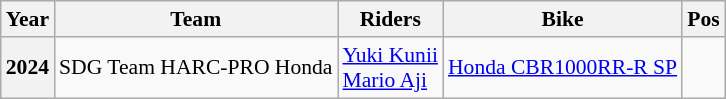<table class="wikitable" style="font-size:90%">
<tr>
<th>Year</th>
<th>Team</th>
<th>Riders</th>
<th>Bike</th>
<th>Pos</th>
</tr>
<tr align="center">
<th>2024</th>
<td align="left"> SDG Team HARC-PRO Honda</td>
<td align="left"> <a href='#'>Yuki Kunii</a><br> <a href='#'>Mario Aji</a></td>
<td align="left"><a href='#'>Honda CBR1000RR-R SP</a></td>
<td style="background:#;"></td>
</tr>
</table>
